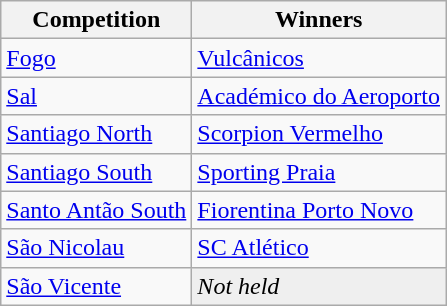<table class="wikitable">
<tr>
<th>Competition</th>
<th>Winners</th>
</tr>
<tr>
<td><a href='#'>Fogo</a></td>
<td><a href='#'>Vulcânicos</a></td>
</tr>
<tr>
<td><a href='#'>Sal</a></td>
<td><a href='#'>Académico do Aeroporto</a></td>
</tr>
<tr>
<td><a href='#'>Santiago North</a></td>
<td><a href='#'>Scorpion Vermelho</a></td>
</tr>
<tr>
<td><a href='#'>Santiago South</a></td>
<td><a href='#'>Sporting Praia</a></td>
</tr>
<tr>
<td><a href='#'>Santo Antão South</a></td>
<td><a href='#'>Fiorentina Porto Novo</a></td>
</tr>
<tr>
<td><a href='#'>São Nicolau</a></td>
<td><a href='#'>SC Atlético</a></td>
</tr>
<tr>
<td><a href='#'>São Vicente</a></td>
<td bgcolor=EFEFEF><em>Not held</em></td>
</tr>
</table>
